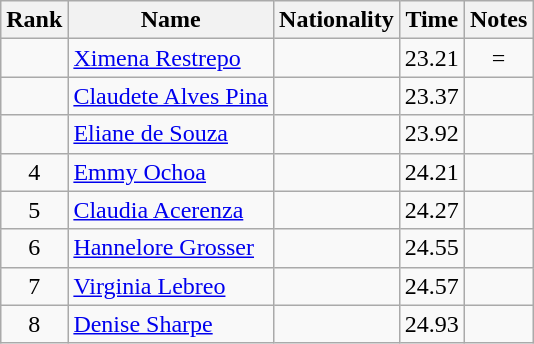<table class="wikitable sortable" style="text-align:center">
<tr>
<th>Rank</th>
<th>Name</th>
<th>Nationality</th>
<th>Time</th>
<th>Notes</th>
</tr>
<tr>
<td></td>
<td align=left><a href='#'>Ximena Restrepo</a></td>
<td align=left></td>
<td>23.21</td>
<td>=</td>
</tr>
<tr>
<td></td>
<td align=left><a href='#'>Claudete Alves Pina</a></td>
<td align=left></td>
<td>23.37</td>
<td></td>
</tr>
<tr>
<td></td>
<td align=left><a href='#'>Eliane de Souza</a></td>
<td align=left></td>
<td>23.92</td>
<td></td>
</tr>
<tr>
<td>4</td>
<td align=left><a href='#'>Emmy Ochoa</a></td>
<td align=left></td>
<td>24.21</td>
<td></td>
</tr>
<tr>
<td>5</td>
<td align=left><a href='#'>Claudia Acerenza</a></td>
<td align=left></td>
<td>24.27</td>
<td></td>
</tr>
<tr>
<td>6</td>
<td align=left><a href='#'>Hannelore Grosser</a></td>
<td align=left></td>
<td>24.55</td>
<td></td>
</tr>
<tr>
<td>7</td>
<td align=left><a href='#'>Virginia Lebreo</a></td>
<td align=left></td>
<td>24.57</td>
<td></td>
</tr>
<tr>
<td>8</td>
<td align=left><a href='#'>Denise Sharpe</a></td>
<td align=left></td>
<td>24.93</td>
<td></td>
</tr>
</table>
